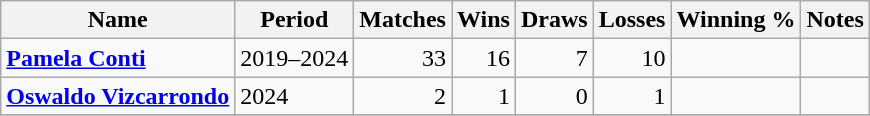<table class="wikitable" style="text-align: right;">
<tr>
<th>Name</th>
<th>Period</th>
<th>Matches</th>
<th>Wins</th>
<th>Draws</th>
<th>Losses</th>
<th>Winning %</th>
<th>Notes</th>
</tr>
<tr>
<td style="text-align: left;"> <strong><a href='#'>Pamela Conti</a></strong></td>
<td style="text-align: left;">2019–2024</td>
<td>33</td>
<td>16</td>
<td>7</td>
<td>10</td>
<td></td>
<td></td>
</tr>
<tr>
<td style="text-align: left;"> <strong><a href='#'>Oswaldo Vizcarrondo</a></strong></td>
<td style="text-align: left;">2024</td>
<td>2</td>
<td>1</td>
<td>0</td>
<td>1</td>
<td></td>
<td></td>
</tr>
<tr>
</tr>
</table>
